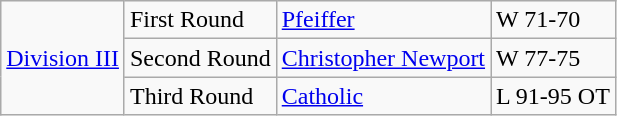<table class="wikitable">
<tr>
<td rowspan="3"><a href='#'>Division III</a></td>
<td>First Round</td>
<td><a href='#'>Pfeiffer</a></td>
<td>W 71-70</td>
</tr>
<tr>
<td>Second Round</td>
<td><a href='#'>Christopher Newport</a></td>
<td>W 77-75</td>
</tr>
<tr>
<td>Third Round</td>
<td><a href='#'>Catholic</a></td>
<td>L 91-95 OT</td>
</tr>
</table>
